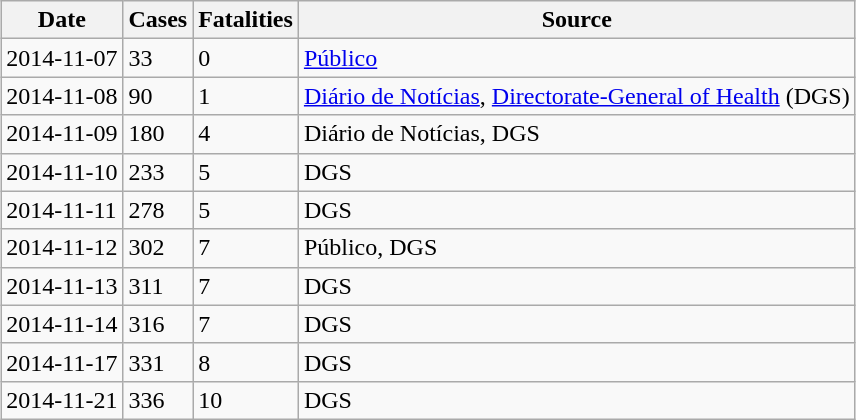<table class="wikitable" style="margin:1em auto 1em auto;">
<tr>
<th>Date</th>
<th>Cases</th>
<th>Fatalities</th>
<th>Source</th>
</tr>
<tr>
<td>2014-11-07</td>
<td>33</td>
<td>0</td>
<td><a href='#'>Público</a></td>
</tr>
<tr>
<td>2014-11-08</td>
<td>90</td>
<td>1</td>
<td><a href='#'>Diário de Notícias</a>, <a href='#'>Directorate-General of Health</a> (DGS)</td>
</tr>
<tr>
<td>2014-11-09</td>
<td>180</td>
<td>4</td>
<td>Diário de Notícias, DGS</td>
</tr>
<tr>
<td>2014-11-10</td>
<td>233</td>
<td>5</td>
<td>DGS</td>
</tr>
<tr>
<td>2014-11-11</td>
<td>278</td>
<td>5</td>
<td>DGS</td>
</tr>
<tr>
<td>2014-11-12</td>
<td>302</td>
<td>7</td>
<td>Público, DGS</td>
</tr>
<tr>
<td>2014-11-13</td>
<td>311</td>
<td>7</td>
<td>DGS</td>
</tr>
<tr>
<td>2014-11-14</td>
<td>316</td>
<td>7</td>
<td>DGS</td>
</tr>
<tr>
<td>2014-11-17</td>
<td>331</td>
<td>8</td>
<td>DGS</td>
</tr>
<tr>
<td>2014-11-21</td>
<td>336</td>
<td>10</td>
<td>DGS</td>
</tr>
</table>
